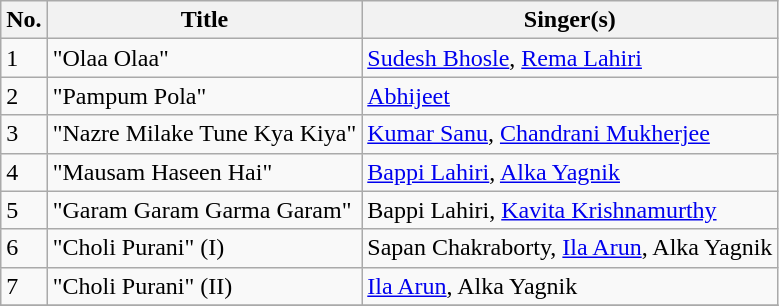<table class="wikitable">
<tr>
<th>No.</th>
<th>Title</th>
<th>Singer(s)</th>
</tr>
<tr>
<td>1</td>
<td>"Olaa Olaa"</td>
<td><a href='#'>Sudesh Bhosle</a>, <a href='#'>Rema Lahiri</a></td>
</tr>
<tr>
<td>2</td>
<td>"Pampum Pola"</td>
<td><a href='#'>Abhijeet</a></td>
</tr>
<tr>
<td>3</td>
<td>"Nazre Milake Tune Kya Kiya"</td>
<td><a href='#'>Kumar Sanu</a>, <a href='#'>Chandrani Mukherjee</a></td>
</tr>
<tr>
<td>4</td>
<td>"Mausam Haseen Hai"</td>
<td><a href='#'>Bappi Lahiri</a>, <a href='#'>Alka Yagnik</a></td>
</tr>
<tr>
<td>5</td>
<td>"Garam Garam Garma Garam"</td>
<td>Bappi Lahiri, <a href='#'>Kavita Krishnamurthy</a></td>
</tr>
<tr>
<td>6</td>
<td>"Choli Purani" (I)</td>
<td>Sapan Chakraborty, <a href='#'>Ila Arun</a>, Alka Yagnik</td>
</tr>
<tr>
<td>7</td>
<td>"Choli Purani" (II)</td>
<td><a href='#'>Ila Arun</a>, Alka Yagnik</td>
</tr>
<tr>
</tr>
</table>
